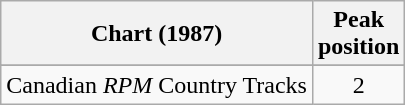<table class="wikitable sortable">
<tr>
<th align="left">Chart (1987)</th>
<th align="center">Peak<br>position</th>
</tr>
<tr>
</tr>
<tr>
<td align="left">Canadian <em>RPM</em> Country Tracks</td>
<td align="center">2</td>
</tr>
</table>
